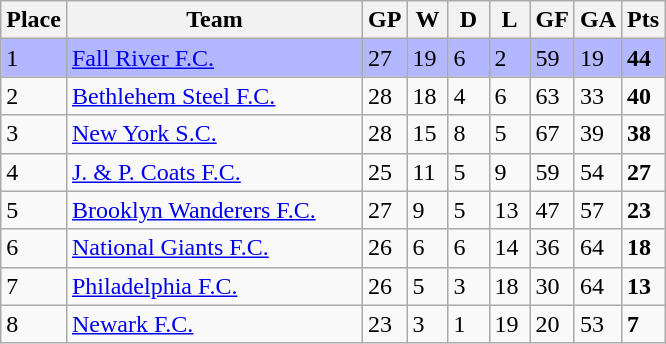<table class="wikitable">
<tr>
<th>Place</th>
<th width="190">Team</th>
<th width="20">GP</th>
<th width="20">W</th>
<th width="20">D</th>
<th width="20">L</th>
<th width="20">GF</th>
<th width="20">GA</th>
<th>Pts</th>
</tr>
<tr bgcolor=#b3b7ff>
<td>1</td>
<td><a href='#'>Fall River F.C.</a></td>
<td>27</td>
<td>19</td>
<td>6</td>
<td>2</td>
<td>59</td>
<td>19</td>
<td><strong>44</strong></td>
</tr>
<tr>
<td>2</td>
<td><a href='#'>Bethlehem Steel F.C.</a></td>
<td>28</td>
<td>18</td>
<td>4</td>
<td>6</td>
<td>63</td>
<td>33</td>
<td><strong>40</strong></td>
</tr>
<tr>
<td>3</td>
<td><a href='#'>New York S.C.</a></td>
<td>28</td>
<td>15</td>
<td>8</td>
<td>5</td>
<td>67</td>
<td>39</td>
<td><strong>38</strong></td>
</tr>
<tr>
<td>4</td>
<td><a href='#'>J. & P. Coats F.C.</a></td>
<td>25</td>
<td>11</td>
<td>5</td>
<td>9</td>
<td>59</td>
<td>54</td>
<td><strong>27</strong></td>
</tr>
<tr>
<td>5</td>
<td><a href='#'>Brooklyn Wanderers F.C.</a></td>
<td>27</td>
<td>9</td>
<td>5</td>
<td>13</td>
<td>47</td>
<td>57</td>
<td><strong>23</strong></td>
</tr>
<tr>
<td>6</td>
<td><a href='#'>National Giants F.C.</a></td>
<td>26</td>
<td>6</td>
<td>6</td>
<td>14</td>
<td>36</td>
<td>64</td>
<td><strong>18</strong></td>
</tr>
<tr>
<td>7</td>
<td><a href='#'>Philadelphia F.C.</a></td>
<td>26</td>
<td>5</td>
<td>3</td>
<td>18</td>
<td>30</td>
<td>64</td>
<td><strong>13</strong></td>
</tr>
<tr>
<td>8</td>
<td><a href='#'>Newark F.C.</a></td>
<td>23</td>
<td>3</td>
<td>1</td>
<td>19</td>
<td>20</td>
<td>53</td>
<td><strong>7</strong></td>
</tr>
</table>
